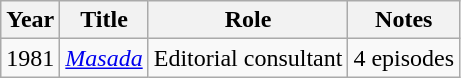<table class="wikitable">
<tr>
<th>Year</th>
<th>Title</th>
<th>Role</th>
<th>Notes</th>
</tr>
<tr>
<td>1981</td>
<td><em><a href='#'>Masada</a></em></td>
<td>Editorial consultant</td>
<td>4 episodes</td>
</tr>
</table>
